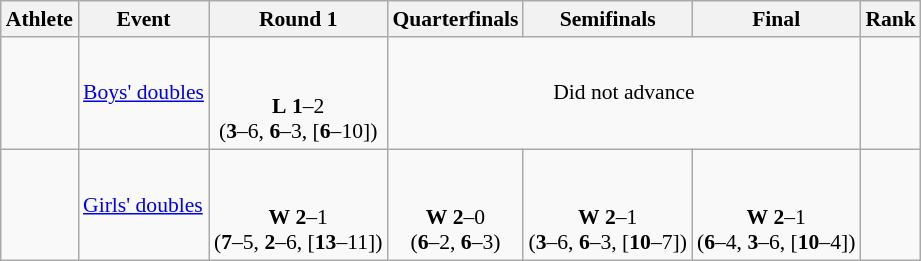<table class=wikitable style="font-size:90%">
<tr>
<th>Athlete</th>
<th>Event</th>
<th>Round 1</th>
<th>Quarterfinals</th>
<th>Semifinals</th>
<th>Final</th>
<th>Rank</th>
</tr>
<tr>
<td> <br></td>
<td><a href='#'>Boys' doubles</a></td>
<td align=center><br><br><strong>L</strong> <strong>1</strong>–2<br> (<strong>3</strong>–6, <strong>6</strong>–3, [<strong>6</strong>–10])</td>
<td colspan=3 align=center>Did not advance</td>
<td align=center></td>
</tr>
<tr>
<td> <br></td>
<td><a href='#'>Girls' doubles</a></td>
<td align=center><br><br><strong>W</strong> <strong>2</strong>–1<br> (<strong>7</strong>–5, <strong>2</strong>–6, [<strong>13</strong>–11])</td>
<td align=center><br><br><strong>W</strong> <strong>2</strong>–0<br> (<strong>6</strong>–2, <strong>6</strong>–3)</td>
<td align=center><br><br><strong>W</strong> <strong>2</strong>–1<br> (<strong>3</strong>–6, <strong>6</strong>–3, [<strong>10</strong>–7])</td>
<td align=center><br><br><strong>W</strong> <strong>2</strong>–1<br> (<strong>6</strong>–4, <strong>3</strong>–6, [<strong>10</strong>–4])</td>
<td align=center></td>
</tr>
</table>
